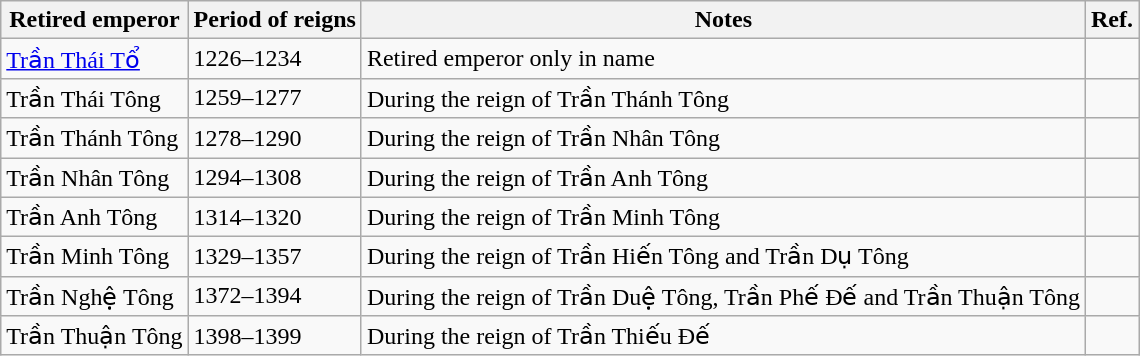<table class="wikitable sortable" style="clear:none; font-size:100%; padding:0 auto">
<tr>
<th>Retired emperor</th>
<th>Period of reigns</th>
<th>Notes</th>
<th>Ref.</th>
</tr>
<tr>
<td><a href='#'>Trần Thái Tổ</a></td>
<td>1226–1234</td>
<td>Retired emperor only in name</td>
<td></td>
</tr>
<tr>
<td>Trần Thái Tông</td>
<td>1259–1277</td>
<td>During the reign of Trần Thánh Tông</td>
<td></td>
</tr>
<tr>
<td>Trần Thánh Tông</td>
<td>1278–1290</td>
<td>During the reign of Trần Nhân Tông</td>
<td></td>
</tr>
<tr>
<td>Trần Nhân Tông</td>
<td>1294–1308</td>
<td>During the reign of Trần Anh Tông</td>
<td></td>
</tr>
<tr>
<td>Trần Anh Tông</td>
<td>1314–1320</td>
<td>During the reign of Trần Minh Tông</td>
<td></td>
</tr>
<tr>
<td>Trần Minh Tông</td>
<td>1329–1357</td>
<td>During the reign of Trần Hiến Tông and Trần Dụ Tông</td>
<td></td>
</tr>
<tr>
<td>Trần Nghệ Tông</td>
<td>1372–1394</td>
<td>During the reign of Trần Duệ Tông, Trần Phế Đế and Trần Thuận Tông</td>
<td></td>
</tr>
<tr>
<td>Trần Thuận Tông</td>
<td>1398–1399</td>
<td>During the reign of Trần Thiếu Đế</td>
<td></td>
</tr>
</table>
